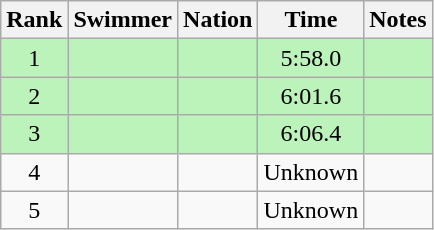<table class="wikitable sortable" style="text-align:center">
<tr>
<th>Rank</th>
<th>Swimmer</th>
<th>Nation</th>
<th>Time</th>
<th>Notes</th>
</tr>
<tr style="background:#bbf3bb;">
<td>1</td>
<td align=left></td>
<td align=left></td>
<td>5:58.0</td>
<td></td>
</tr>
<tr style="background:#bbf3bb;">
<td>2</td>
<td align=left></td>
<td align=left></td>
<td>6:01.6</td>
<td></td>
</tr>
<tr style="background:#bbf3bb;">
<td>3</td>
<td align=left></td>
<td align=left></td>
<td>6:06.4</td>
<td></td>
</tr>
<tr>
<td>4</td>
<td align=left></td>
<td align=left></td>
<td>Unknown</td>
<td></td>
</tr>
<tr>
<td>5</td>
<td align=left></td>
<td align=left></td>
<td>Unknown</td>
<td></td>
</tr>
</table>
